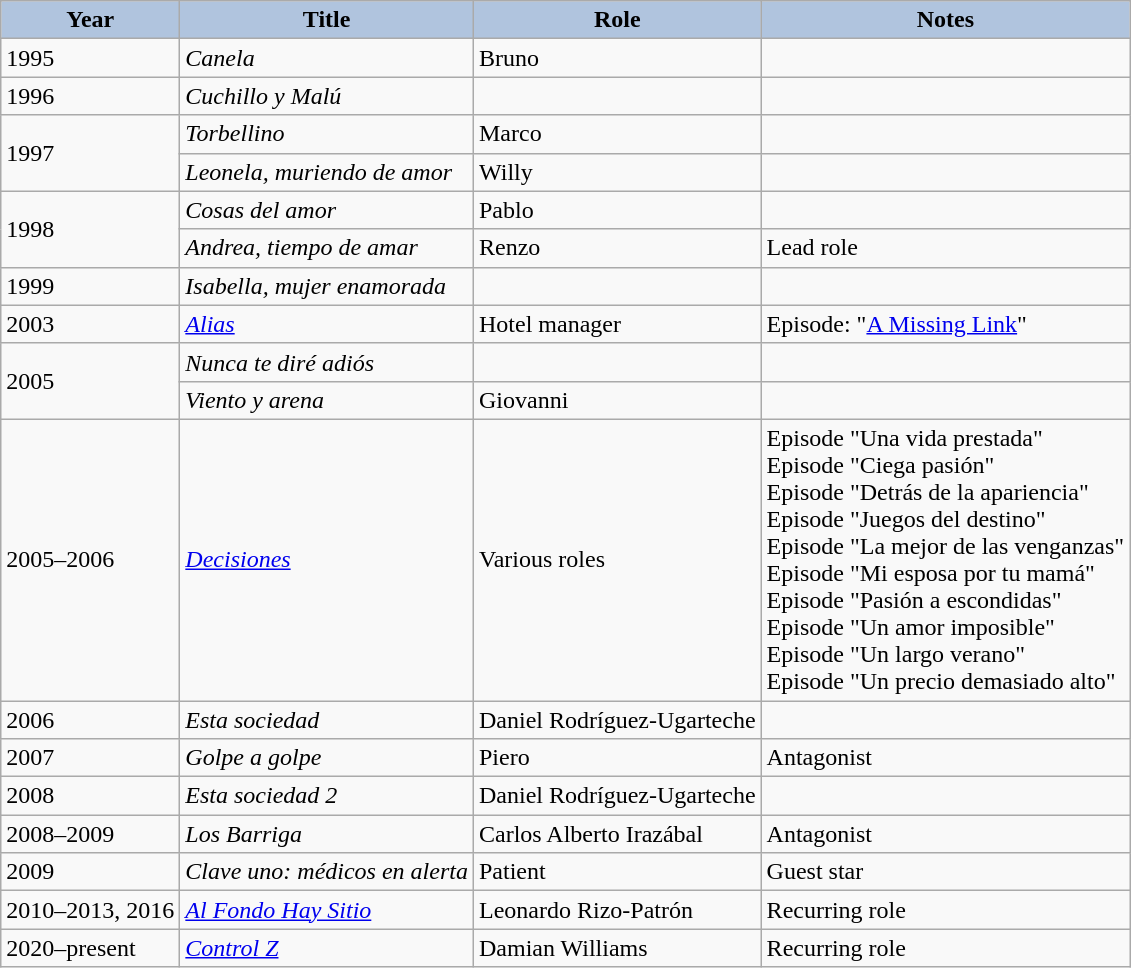<table class="wikitable">
<tr>
<th style="background:#B0C4DE;">Year</th>
<th style="background:#B0C4DE;">Title</th>
<th style="background:#B0C4DE;">Role</th>
<th style="background:#B0C4DE;">Notes</th>
</tr>
<tr>
<td>1995</td>
<td><em>Canela</em></td>
<td>Bruno</td>
<td></td>
</tr>
<tr>
<td>1996</td>
<td><em>Cuchillo y Malú</em></td>
<td></td>
<td></td>
</tr>
<tr>
<td rowspan=2>1997</td>
<td><em>Torbellino</em></td>
<td>Marco</td>
<td></td>
</tr>
<tr>
<td><em>Leonela, muriendo de amor</em></td>
<td>Willy</td>
<td></td>
</tr>
<tr>
<td rowspan=2>1998</td>
<td><em>Cosas del amor</em></td>
<td>Pablo</td>
<td></td>
</tr>
<tr>
<td><em>Andrea, tiempo de amar</em></td>
<td>Renzo</td>
<td>Lead role</td>
</tr>
<tr>
<td>1999</td>
<td><em>Isabella, mujer enamorada</em></td>
<td></td>
<td></td>
</tr>
<tr>
<td>2003</td>
<td><em><a href='#'>Alias</a></em></td>
<td>Hotel manager</td>
<td>Episode: "<a href='#'>A Missing Link</a>"</td>
</tr>
<tr>
<td rowspan=2>2005</td>
<td><em>Nunca te diré adiós</em></td>
<td></td>
<td></td>
</tr>
<tr>
<td><em>Viento y arena</em></td>
<td>Giovanni</td>
<td></td>
</tr>
<tr>
<td>2005–2006</td>
<td><em><a href='#'>Decisiones</a></em></td>
<td>Various roles</td>
<td>Episode "Una vida prestada"<br>Episode "Ciega pasión"<br>Episode "Detrás de la apariencia"<br>Episode "Juegos del destino"<br>Episode "La mejor de las venganzas"<br>Episode "Mi esposa por tu mamá"<br>Episode "Pasión a escondidas"<br>Episode "Un amor imposible"<br>Episode "Un largo verano"<br>Episode "Un precio demasiado alto"</td>
</tr>
<tr>
<td>2006</td>
<td><em>Esta sociedad</em></td>
<td>Daniel Rodríguez-Ugarteche</td>
<td></td>
</tr>
<tr>
<td>2007</td>
<td><em>Golpe a golpe</em></td>
<td>Piero</td>
<td>Antagonist</td>
</tr>
<tr>
<td>2008</td>
<td><em>Esta sociedad 2</em></td>
<td>Daniel Rodríguez-Ugarteche</td>
<td></td>
</tr>
<tr>
<td>2008–2009</td>
<td><em>Los Barriga</em></td>
<td>Carlos Alberto Irazábal</td>
<td>Antagonist</td>
</tr>
<tr>
<td>2009</td>
<td><em>Clave uno: médicos en alerta</em></td>
<td>Patient</td>
<td>Guest star</td>
</tr>
<tr>
<td>2010–2013, 2016</td>
<td><em><a href='#'>Al Fondo Hay Sitio</a></em></td>
<td>Leonardo Rizo-Patrón</td>
<td>Recurring role</td>
</tr>
<tr>
<td>2020–present</td>
<td><em><a href='#'>Control Z</a></em></td>
<td>Damian Williams</td>
<td>Recurring role</td>
</tr>
</table>
